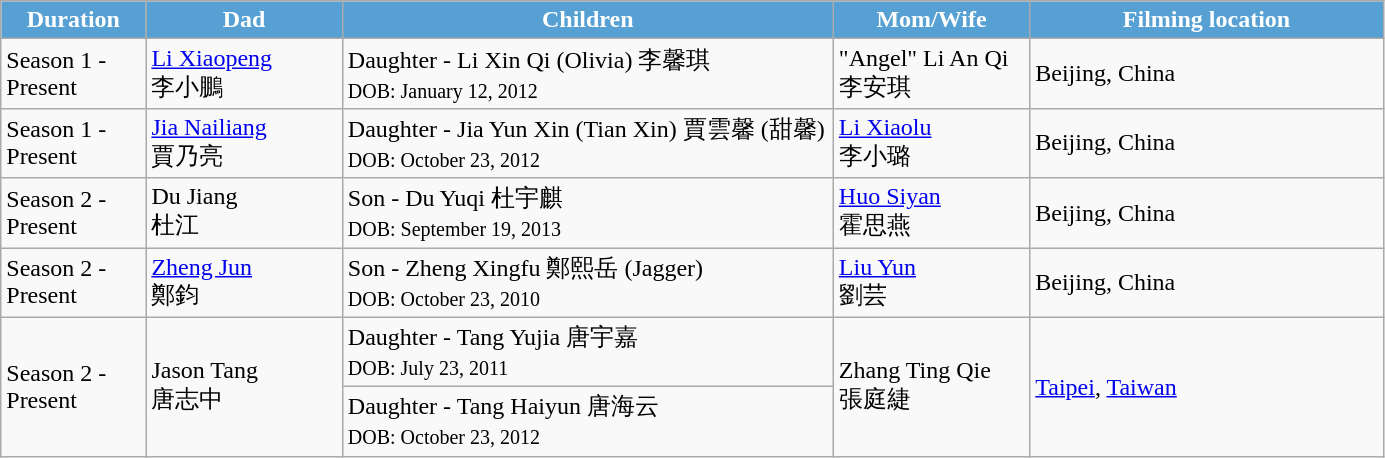<table class="wikitable plainrowheaders" style="width:73%">
<tr>
<th scope="col"  style="background:#56a0d3; color:#fff; width:7%;">Duration</th>
<th scope="col"  style="background:#56a0d3; color:#fff; width:10%;">Dad</th>
<th scope="col"  style="background:#56a0d3; color:#fff; width:25%;">Children</th>
<th scope="col"  style="background:#56a0d3; color:#fff; width:10%;">Mom/Wife</th>
<th scope="col"  style="background:#56a0d3; color:#fff; width:18%;">Filming location</th>
</tr>
<tr>
<td>Season 1 - Present</td>
<td><a href='#'>Li Xiaopeng</a><br>李小鵬</td>
<td>Daughter - Li Xin Qi (Olivia) 李馨琪<br><small>DOB: January 12, 2012</small></td>
<td>"Angel" Li An Qi<br>李安琪</td>
<td>Beijing, China</td>
</tr>
<tr>
<td>Season 1 - Present</td>
<td><a href='#'>Jia Nailiang</a><br>賈乃亮</td>
<td>Daughter - Jia Yun Xin (Tian Xin) 賈雲馨 (甜馨)<br><small>DOB: October 23, 2012</small></td>
<td><a href='#'>Li Xiaolu</a><br>李小璐</td>
<td>Beijing, China</td>
</tr>
<tr>
<td>Season 2 - Present</td>
<td>Du Jiang<br>杜江</td>
<td>Son - Du Yuqi 杜宇麒<br><small>DOB: September 19, 2013</small></td>
<td><a href='#'>Huo Siyan</a><br>霍思燕</td>
<td>Beijing, China</td>
</tr>
<tr>
<td>Season 2 - Present</td>
<td><a href='#'>Zheng Jun</a><br>鄭鈞</td>
<td>Son - Zheng Xingfu 鄭熙岳 (Jagger)<br><small>DOB: October 23, 2010</small></td>
<td><a href='#'>Liu Yun</a><br>劉芸</td>
<td>Beijing, China</td>
</tr>
<tr>
<td rowspan=2>Season 2 - Present</td>
<td rowspan=2>Jason Tang<br>唐志中</td>
<td>Daughter - Tang Yujia 唐宇嘉<br><small>DOB: July 23, 2011</small></td>
<td rowspan=2>Zhang Ting Qie<br>張庭緁</td>
<td rowspan=2><a href='#'>Taipei</a>, <a href='#'>Taiwan</a></td>
</tr>
<tr>
<td>Daughter - Tang Haiyun 唐海云<br><small>DOB: October 23, 2012</small></td>
</tr>
</table>
